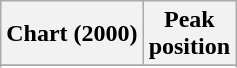<table class="wikitable sortable">
<tr>
<th>Chart (2000)</th>
<th>Peak<br>position</th>
</tr>
<tr>
</tr>
<tr>
</tr>
<tr>
</tr>
</table>
